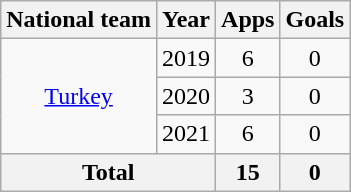<table class="wikitable" style="text-align:center">
<tr>
<th>National team</th>
<th>Year</th>
<th>Apps</th>
<th>Goals</th>
</tr>
<tr>
<td rowspan="3"><a href='#'>Turkey</a></td>
<td>2019</td>
<td>6</td>
<td>0</td>
</tr>
<tr>
<td>2020</td>
<td>3</td>
<td>0</td>
</tr>
<tr>
<td>2021</td>
<td>6</td>
<td>0</td>
</tr>
<tr>
<th colspan="2">Total</th>
<th>15</th>
<th>0</th>
</tr>
</table>
